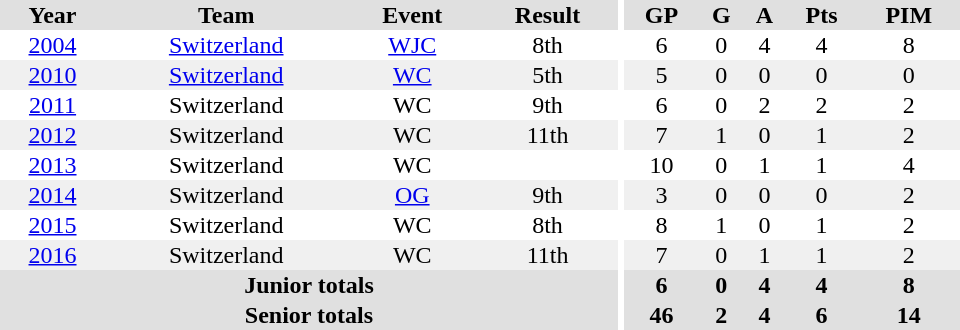<table border="0" cellpadding="1" cellspacing="0" ID="Table3" style="text-align:center; width:40em">
<tr ALIGN="center" bgcolor="#e0e0e0">
<th>Year</th>
<th>Team</th>
<th>Event</th>
<th>Result</th>
<th rowspan="99" bgcolor="#ffffff"></th>
<th>GP</th>
<th>G</th>
<th>A</th>
<th>Pts</th>
<th>PIM</th>
</tr>
<tr>
<td><a href='#'>2004</a></td>
<td><a href='#'>Switzerland</a></td>
<td><a href='#'>WJC</a></td>
<td>8th</td>
<td>6</td>
<td>0</td>
<td>4</td>
<td>4</td>
<td>8</td>
</tr>
<tr bgcolor="#f0f0f0">
<td><a href='#'>2010</a></td>
<td><a href='#'>Switzerland</a></td>
<td><a href='#'>WC</a></td>
<td>5th</td>
<td>5</td>
<td>0</td>
<td>0</td>
<td>0</td>
<td>0</td>
</tr>
<tr>
<td><a href='#'>2011</a></td>
<td>Switzerland</td>
<td>WC</td>
<td>9th</td>
<td>6</td>
<td>0</td>
<td>2</td>
<td>2</td>
<td>2</td>
</tr>
<tr bgcolor="#f0f0f0">
<td><a href='#'>2012</a></td>
<td>Switzerland</td>
<td>WC</td>
<td>11th</td>
<td>7</td>
<td>1</td>
<td>0</td>
<td>1</td>
<td>2</td>
</tr>
<tr>
<td><a href='#'>2013</a></td>
<td>Switzerland</td>
<td>WC</td>
<td></td>
<td>10</td>
<td>0</td>
<td>1</td>
<td>1</td>
<td>4</td>
</tr>
<tr bgcolor="#f0f0f0">
<td><a href='#'>2014</a></td>
<td>Switzerland</td>
<td><a href='#'>OG</a></td>
<td>9th</td>
<td>3</td>
<td>0</td>
<td>0</td>
<td>0</td>
<td>2</td>
</tr>
<tr>
<td><a href='#'>2015</a></td>
<td>Switzerland</td>
<td>WC</td>
<td>8th</td>
<td>8</td>
<td>1</td>
<td>0</td>
<td>1</td>
<td>2</td>
</tr>
<tr bgcolor="#f0f0f0">
<td><a href='#'>2016</a></td>
<td>Switzerland</td>
<td>WC</td>
<td>11th</td>
<td>7</td>
<td>0</td>
<td>1</td>
<td>1</td>
<td>2</td>
</tr>
<tr bgcolor="#e0e0e0">
<th colspan="4">Junior totals</th>
<th>6</th>
<th>0</th>
<th>4</th>
<th>4</th>
<th>8</th>
</tr>
<tr bgcolor="#e0e0e0">
<th colspan="4">Senior totals</th>
<th>46</th>
<th>2</th>
<th>4</th>
<th>6</th>
<th>14</th>
</tr>
</table>
